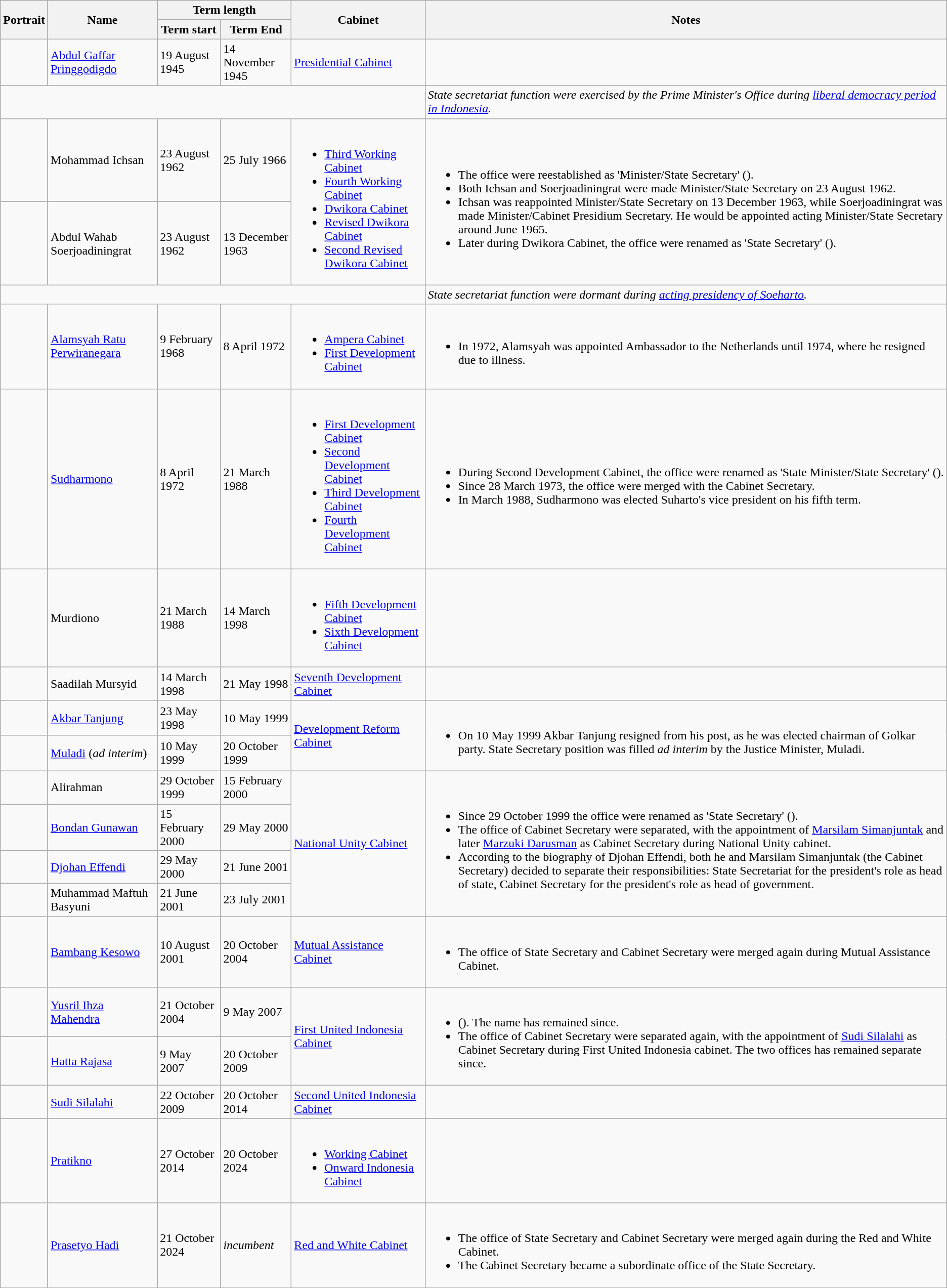<table class="wikitable">
<tr>
<th rowspan="2">Portrait</th>
<th rowspan="2">Name</th>
<th colspan="2">Term length</th>
<th rowspan="2">Cabinet</th>
<th rowspan="2">Notes</th>
</tr>
<tr>
<th>Term start</th>
<th>Term End</th>
</tr>
<tr>
<td></td>
<td><a href='#'>Abdul Gaffar Pringgodigdo</a></td>
<td>19 August 1945</td>
<td>14 November 1945</td>
<td><a href='#'>Presidential Cabinet</a></td>
<td></td>
</tr>
<tr>
<td colspan="5"></td>
<td><em>State secretariat function were exercised by the Prime Minister's Office during <a href='#'>liberal democracy period in Indonesia</a>.</em></td>
</tr>
<tr>
<td></td>
<td>Mohammad Ichsan</td>
<td>23 August 1962</td>
<td>25 July 1966</td>
<td rowspan="2"><br><ul><li><a href='#'>Third Working Cabinet</a></li><li><a href='#'>Fourth Working Cabinet</a></li><li><a href='#'>Dwikora Cabinet</a></li><li><a href='#'>Revised Dwikora Cabinet</a></li><li><a href='#'>Second Revised Dwikora Cabinet</a></li></ul></td>
<td rowspan="2"><br><ul><li>The office were reestablished as 'Minister/State Secretary' ().</li><li>Both Ichsan and Soerjoadiningrat were made Minister/State Secretary on 23 August 1962.</li><li>Ichsan was reappointed Minister/State Secretary on 13 December 1963, while Soerjoadiningrat was made Minister/Cabinet Presidium Secretary. He would be appointed acting Minister/State Secretary around June 1965.</li><li>Later during Dwikora Cabinet, the office were renamed as 'State Secretary' ().</li></ul></td>
</tr>
<tr>
<td></td>
<td>Abdul Wahab Soerjoadiningrat</td>
<td>23 August 1962</td>
<td>13 December 1963</td>
</tr>
<tr>
<td colspan="5"></td>
<td><em>State secretariat function were dormant during <a href='#'>acting presidency of Soeharto</a>.</em></td>
</tr>
<tr>
<td></td>
<td><a href='#'>Alamsyah Ratu Perwiranegara</a></td>
<td>9 February 1968</td>
<td>8 April 1972</td>
<td><br><ul><li><a href='#'>Ampera Cabinet</a></li><li><a href='#'>First Development Cabinet</a></li></ul></td>
<td><br><ul><li>In 1972, Alamsyah was appointed Ambassador to the Netherlands until 1974, where he resigned due to illness.</li></ul></td>
</tr>
<tr>
<td></td>
<td><a href='#'>Sudharmono</a></td>
<td>8 April 1972</td>
<td>21 March 1988</td>
<td><br><ul><li><a href='#'>First Development Cabinet</a></li><li><a href='#'>Second Development Cabinet</a></li><li><a href='#'>Third Development Cabinet</a></li><li><a href='#'>Fourth Development Cabinet</a></li></ul></td>
<td><br><ul><li>During Second Development Cabinet, the office were renamed as 'State Minister/State Secretary' ().</li><li>Since 28 March 1973, the office were merged with the Cabinet Secretary.</li><li>In March 1988, Sudharmono was elected Suharto's vice president on his fifth term.</li></ul></td>
</tr>
<tr>
<td></td>
<td>Murdiono</td>
<td>21 March 1988</td>
<td>14 March 1998</td>
<td><br><ul><li><a href='#'>Fifth Development Cabinet</a></li><li><a href='#'>Sixth Development Cabinet</a></li></ul></td>
<td></td>
</tr>
<tr>
<td></td>
<td>Saadilah Mursyid</td>
<td>14 March 1998</td>
<td>21 May 1998</td>
<td><a href='#'>Seventh Development Cabinet</a></td>
<td></td>
</tr>
<tr>
<td></td>
<td><a href='#'>Akbar Tanjung</a></td>
<td>23 May 1998</td>
<td>10 May 1999</td>
<td rowspan="2"><a href='#'>Development Reform Cabinet</a></td>
<td rowspan="2"><br><ul><li>On 10 May 1999 Akbar Tanjung resigned from his post, as he was elected chairman of Golkar party. State Secretary position was filled <em>ad interim</em> by the Justice Minister, Muladi.</li></ul></td>
</tr>
<tr>
<td></td>
<td><a href='#'>Muladi</a> (<em>ad interim</em>)</td>
<td>10 May 1999</td>
<td>20 October 1999</td>
</tr>
<tr>
<td></td>
<td>Alirahman</td>
<td>29 October 1999</td>
<td>15 February 2000</td>
<td rowspan="4"><a href='#'>National Unity Cabinet</a></td>
<td rowspan="4"><br><ul><li>Since 29 October 1999 the office were renamed as 'State Secretary' ().</li><li>The office of Cabinet Secretary were separated, with the appointment of <a href='#'>Marsilam Simanjuntak</a> and later <a href='#'>Marzuki Darusman</a> as Cabinet Secretary during National Unity cabinet.</li><li>According to the biography of Djohan Effendi, both he and Marsilam Simanjuntak (the Cabinet Secretary) decided to separate their responsibilities: State Secretariat for the president's role as head of state, Cabinet Secretary for the president's role as head of government.</li></ul></td>
</tr>
<tr>
<td></td>
<td><a href='#'>Bondan Gunawan</a></td>
<td>15 February 2000</td>
<td>29 May 2000</td>
</tr>
<tr>
<td></td>
<td><a href='#'>Djohan Effendi</a></td>
<td>29 May 2000</td>
<td>21 June 2001</td>
</tr>
<tr>
<td></td>
<td>Muhammad Maftuh Basyuni</td>
<td>21 June 2001</td>
<td>23 July 2001</td>
</tr>
<tr>
<td></td>
<td><a href='#'>Bambang Kesowo</a></td>
<td>10 August 2001</td>
<td>20 October 2004</td>
<td><a href='#'>Mutual Assistance Cabinet</a></td>
<td><br><ul><li>The office of State Secretary and Cabinet Secretary were merged again during Mutual Assistance Cabinet.</li></ul></td>
</tr>
<tr>
<td></td>
<td><a href='#'>Yusril Ihza Mahendra</a></td>
<td>21 October 2004</td>
<td>9 May 2007</td>
<td rowspan="2"><a href='#'>First United Indonesia Cabinet</a></td>
<td rowspan="2"><br><ul><li> (). The name has remained since.</li><li>The office of Cabinet Secretary were separated again, with the appointment of <a href='#'>Sudi Silalahi</a> as Cabinet Secretary during First United Indonesia cabinet. The two offices has remained separate since.</li></ul></td>
</tr>
<tr>
<td></td>
<td><a href='#'>Hatta Rajasa</a></td>
<td>9 May 2007</td>
<td>20 October 2009</td>
</tr>
<tr>
<td></td>
<td><a href='#'>Sudi Silalahi</a></td>
<td>22 October 2009</td>
<td>20 October 2014</td>
<td><a href='#'>Second United Indonesia Cabinet</a></td>
<td></td>
</tr>
<tr>
<td></td>
<td><a href='#'>Pratikno</a></td>
<td>27 October 2014</td>
<td>20 October 2024</td>
<td><br><ul><li><a href='#'>Working Cabinet</a></li><li><a href='#'>Onward Indonesia Cabinet</a></li></ul></td>
<td></td>
</tr>
<tr>
<td></td>
<td><a href='#'>Prasetyo Hadi</a></td>
<td>21 October 2024</td>
<td><em>incumbent</em></td>
<td><a href='#'>Red and White Cabinet</a></td>
<td><br><ul><li>The office of State Secretary and Cabinet Secretary were merged again during the Red and White Cabinet.</li><li>The Cabinet Secretary became a subordinate office of the State Secretary.</li></ul></td>
</tr>
</table>
